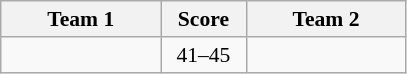<table class="wikitable" style="text-align: center; font-size:90% ">
<tr>
<th align="right" width="100">Team 1</th>
<th width="50">Score</th>
<th align="left" width="100">Team 2</th>
</tr>
<tr>
<td align=right></td>
<td align=center>41–45</td>
<td align=left><strong></strong></td>
</tr>
</table>
